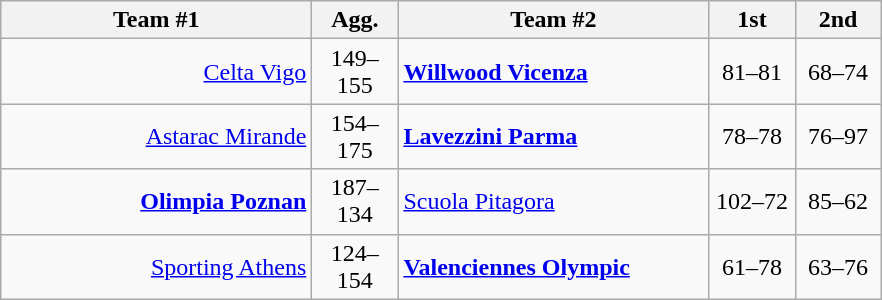<table class=wikitable style="text-align:center">
<tr>
<th width=200>Team #1</th>
<th width=50>Agg.</th>
<th width=200>Team #2</th>
<th width=50>1st</th>
<th width=50>2nd</th>
</tr>
<tr>
<td align=right><a href='#'>Celta Vigo</a> </td>
<td>149–155</td>
<td align=left> <strong><a href='#'>Willwood Vicenza</a></strong></td>
<td align=center>81–81</td>
<td align=center>68–74</td>
</tr>
<tr>
<td align=right><a href='#'>Astarac Mirande</a> </td>
<td>154–175</td>
<td align=left> <strong><a href='#'>Lavezzini Parma</a></strong></td>
<td align=center>78–78</td>
<td align=center>76–97</td>
</tr>
<tr>
<td align=right><strong><a href='#'>Olimpia Poznan</a></strong> </td>
<td>187–134</td>
<td align=left> <a href='#'>Scuola Pitagora</a></td>
<td align=center>102–72</td>
<td align=center>85–62</td>
</tr>
<tr>
<td align=right><a href='#'>Sporting Athens</a> </td>
<td>124–154</td>
<td align=left> <strong><a href='#'>Valenciennes Olympic</a></strong></td>
<td align=center>61–78</td>
<td align=center>63–76</td>
</tr>
</table>
